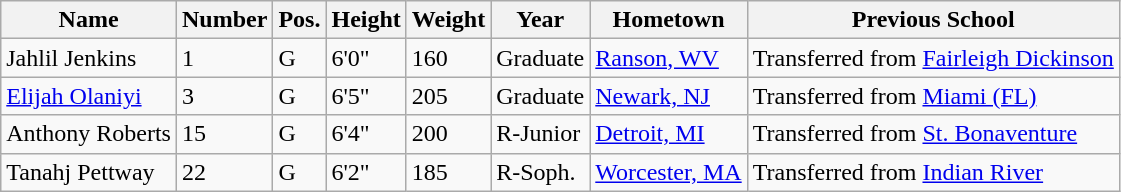<table class="wikitable sortable" border="1">
<tr>
<th>Name</th>
<th>Number</th>
<th>Pos.</th>
<th>Height</th>
<th>Weight</th>
<th>Year</th>
<th>Hometown</th>
<th class="unsortable">Previous School</th>
</tr>
<tr>
<td>Jahlil Jenkins</td>
<td>1</td>
<td>G</td>
<td>6'0"</td>
<td>160</td>
<td>Graduate</td>
<td><a href='#'>Ranson, WV</a></td>
<td>Transferred from <a href='#'>Fairleigh Dickinson</a></td>
</tr>
<tr>
<td><a href='#'>Elijah Olaniyi</a></td>
<td>3</td>
<td>G</td>
<td>6'5"</td>
<td>205</td>
<td>Graduate</td>
<td><a href='#'>Newark, NJ</a></td>
<td>Transferred from <a href='#'>Miami (FL)</a></td>
</tr>
<tr>
<td>Anthony Roberts</td>
<td>15</td>
<td>G</td>
<td>6'4"</td>
<td>200</td>
<td>R-Junior</td>
<td><a href='#'>Detroit, MI</a></td>
<td>Transferred from <a href='#'>St. Bonaventure</a></td>
</tr>
<tr>
<td>Tanahj Pettway</td>
<td>22</td>
<td>G</td>
<td>6'2"</td>
<td>185</td>
<td>R-Soph.</td>
<td><a href='#'>Worcester, MA</a></td>
<td>Transferred from <a href='#'>Indian River</a></td>
</tr>
</table>
